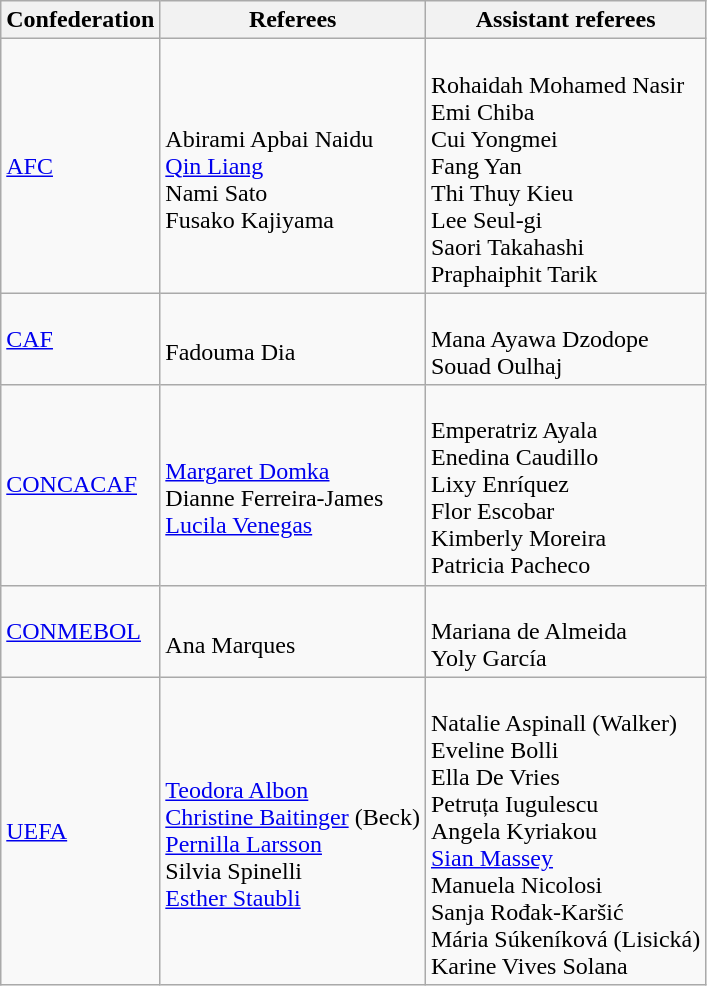<table class="wikitable">
<tr>
<th>Confederation</th>
<th>Referees</th>
<th>Assistant referees</th>
</tr>
<tr>
<td><a href='#'>AFC</a></td>
<td><br> Abirami Apbai Naidu<br>
 <a href='#'>Qin Liang</a><br>
 Nami Sato<br>
 Fusako Kajiyama</td>
<td><br> Rohaidah Mohamed Nasir<br>
 Emi Chiba<br>
 Cui Yongmei<br>
 Fang Yan<br>
 Thi Thuy Kieu<br>
 Lee Seul-gi<br>
 Saori Takahashi<br>
 Praphaiphit Tarik</td>
</tr>
<tr>
<td><a href='#'>CAF</a></td>
<td><br> Fadouma Dia</td>
<td><br> Mana Ayawa Dzodope<br>
 Souad Oulhaj</td>
</tr>
<tr>
<td><a href='#'>CONCACAF</a></td>
<td><br> <a href='#'>Margaret Domka</a><br>
 Dianne Ferreira-James<br>
 <a href='#'>Lucila Venegas</a></td>
<td><br> Emperatriz Ayala<br>
 Enedina Caudillo<br>
 Lixy Enríquez<br>
 Flor Escobar<br>
 Kimberly Moreira<br>
 Patricia Pacheco</td>
</tr>
<tr>
<td><a href='#'>CONMEBOL</a></td>
<td><br> Ana Marques</td>
<td><br> Mariana de Almeida<br>
 Yoly García</td>
</tr>
<tr>
<td><a href='#'>UEFA</a></td>
<td><br> <a href='#'>Teodora Albon</a><br>
 <a href='#'>Christine Baitinger</a> (Beck)<br>
 <a href='#'>Pernilla Larsson</a><br>
 Silvia Spinelli<br>
 <a href='#'>Esther Staubli</a></td>
<td><br> Natalie Aspinall (Walker)<br>
 Eveline Bolli<br>
 Ella De Vries<br>
 Petruța Iugulescu<br>
 Angela Kyriakou<br>
 <a href='#'>Sian Massey</a><br>
 Manuela Nicolosi<br>
 Sanja Rođak-Karšić<br>
 Mária Súkeníková (Lisická)<br>
 Karine Vives Solana</td>
</tr>
</table>
